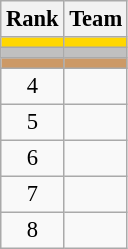<table class="wikitable" style="border-collapse: collapse; font-size: 94%;">
<tr>
<th>Rank</th>
<th align="left">Team</th>
</tr>
<tr bgcolor=gold>
<td align=center></td>
<td></td>
</tr>
<tr bgcolor=silver>
<td align=center></td>
<td></td>
</tr>
<tr bgcolor=#cc9966>
<td align=center></td>
<td></td>
</tr>
<tr>
<td align=center>4</td>
<td></td>
</tr>
<tr>
<td align=center>5</td>
<td></td>
</tr>
<tr>
<td align=center>6</td>
<td></td>
</tr>
<tr>
<td align=center>7</td>
<td></td>
</tr>
<tr>
<td align=center>8</td>
<td></td>
</tr>
</table>
